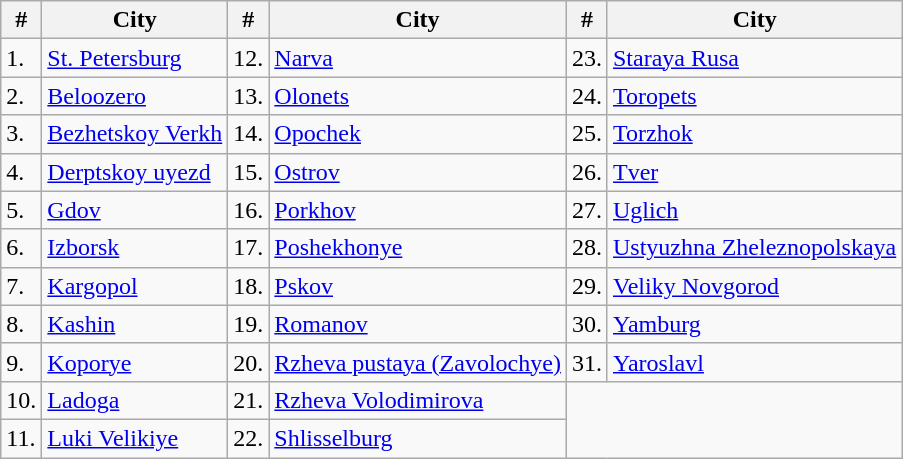<table class="wikitable">
<tr>
<th>#</th>
<th>City</th>
<th>#</th>
<th>City</th>
<th>#</th>
<th>City</th>
</tr>
<tr>
<td>1.</td>
<td><a href='#'>St. Petersburg</a></td>
<td>12.</td>
<td><a href='#'>Narva</a></td>
<td>23.</td>
<td><a href='#'>Staraya Rusa</a></td>
</tr>
<tr>
<td>2.</td>
<td><a href='#'>Beloozero</a></td>
<td>13.</td>
<td><a href='#'>Olonets</a></td>
<td>24.</td>
<td><a href='#'>Toropets</a></td>
</tr>
<tr>
<td>3.</td>
<td><a href='#'>Bezhetskoy Verkh</a></td>
<td>14.</td>
<td><a href='#'>Opochek</a></td>
<td>25.</td>
<td><a href='#'>Torzhok</a></td>
</tr>
<tr>
<td>4.</td>
<td><a href='#'>Derptskoy uyezd</a></td>
<td>15.</td>
<td><a href='#'>Ostrov</a></td>
<td>26.</td>
<td><a href='#'>Tver</a></td>
</tr>
<tr>
<td>5.</td>
<td><a href='#'>Gdov</a></td>
<td>16.</td>
<td><a href='#'>Porkhov</a></td>
<td>27.</td>
<td><a href='#'>Uglich</a></td>
</tr>
<tr>
<td>6.</td>
<td><a href='#'>Izborsk</a></td>
<td>17.</td>
<td><a href='#'>Poshekhonye</a></td>
<td>28.</td>
<td><a href='#'>Ustyuzhna Zheleznopolskaya</a></td>
</tr>
<tr>
<td>7.</td>
<td><a href='#'>Kargopol</a></td>
<td>18.</td>
<td><a href='#'>Pskov</a></td>
<td>29.</td>
<td><a href='#'>Veliky Novgorod</a></td>
</tr>
<tr>
<td>8.</td>
<td><a href='#'>Kashin</a></td>
<td>19.</td>
<td><a href='#'>Romanov</a></td>
<td>30.</td>
<td><a href='#'>Yamburg</a></td>
</tr>
<tr>
<td>9.</td>
<td><a href='#'>Koporye</a></td>
<td>20.</td>
<td><a href='#'>Rzheva pustaya (Zavolochye)</a></td>
<td>31.</td>
<td><a href='#'>Yaroslavl</a></td>
</tr>
<tr>
<td>10.</td>
<td><a href='#'>Ladoga</a></td>
<td>21.</td>
<td><a href='#'>Rzheva Volodimirova</a></td>
</tr>
<tr>
<td>11.</td>
<td><a href='#'>Luki Velikiye</a></td>
<td>22.</td>
<td><a href='#'>Shlisselburg</a></td>
</tr>
</table>
